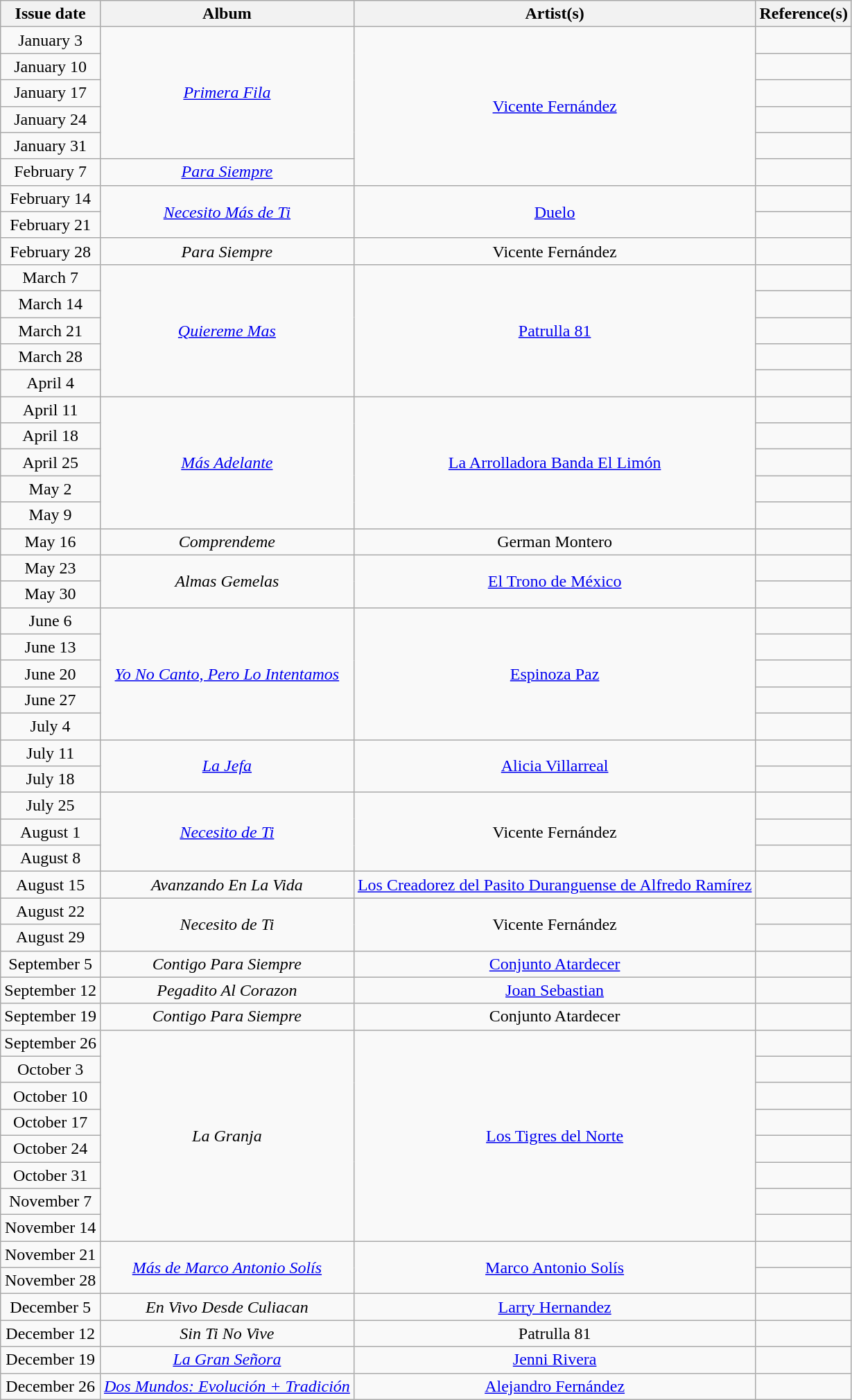<table class="wikitable" style="text-align: center">
<tr>
<th>Issue date</th>
<th>Album</th>
<th>Artist(s)</th>
<th class="unsortable">Reference(s)</th>
</tr>
<tr>
<td>January 3</td>
<td rowspan="5"><em><a href='#'>Primera Fila</a></em></td>
<td rowspan="6"><a href='#'>Vicente Fernández</a></td>
<td></td>
</tr>
<tr>
<td>January 10</td>
<td></td>
</tr>
<tr>
<td>January 17</td>
<td></td>
</tr>
<tr>
<td>January 24</td>
<td></td>
</tr>
<tr>
<td>January 31</td>
<td></td>
</tr>
<tr>
<td>February 7</td>
<td><em><a href='#'>Para Siempre</a></em></td>
<td></td>
</tr>
<tr>
<td>February 14</td>
<td rowspan="2"><em><a href='#'>Necesito Más de Ti</a></em></td>
<td rowspan="2"><a href='#'>Duelo</a></td>
<td></td>
</tr>
<tr>
<td>February 21</td>
<td></td>
</tr>
<tr>
<td>February 28</td>
<td><em>Para Siempre</em> </td>
<td>Vicente Fernández</td>
<td></td>
</tr>
<tr>
<td>March 7</td>
<td rowspan="5"><em><a href='#'>Quiereme Mas</a></em></td>
<td rowspan="5"><a href='#'>Patrulla 81</a></td>
<td></td>
</tr>
<tr>
<td>March 14</td>
<td></td>
</tr>
<tr>
<td>March 21</td>
<td></td>
</tr>
<tr>
<td>March 28</td>
<td></td>
</tr>
<tr>
<td>April 4</td>
<td></td>
</tr>
<tr>
<td>April 11</td>
<td rowspan="5"><em><a href='#'>Más Adelante</a></em></td>
<td rowspan="5"><a href='#'>La Arrolladora Banda El Limón</a></td>
<td></td>
</tr>
<tr>
<td>April 18</td>
<td></td>
</tr>
<tr>
<td>April 25</td>
<td></td>
</tr>
<tr>
<td>May 2</td>
<td></td>
</tr>
<tr>
<td>May 9</td>
<td></td>
</tr>
<tr>
<td>May 16</td>
<td><em>Comprendeme</em></td>
<td>German Montero</td>
<td></td>
</tr>
<tr>
<td>May 23</td>
<td rowspan="2"><em>Almas Gemelas</em></td>
<td rowspan="2"><a href='#'>El Trono de México</a></td>
<td></td>
</tr>
<tr>
<td>May 30</td>
<td></td>
</tr>
<tr>
<td>June 6</td>
<td rowspan="5"><em><a href='#'>Yo No Canto, Pero Lo Intentamos</a></em></td>
<td rowspan="5"><a href='#'>Espinoza Paz</a></td>
<td></td>
</tr>
<tr>
<td>June 13</td>
<td></td>
</tr>
<tr>
<td>June 20</td>
<td></td>
</tr>
<tr>
<td>June 27</td>
<td></td>
</tr>
<tr>
<td>July 4</td>
<td></td>
</tr>
<tr>
<td>July 11</td>
<td rowspan="2"><em><a href='#'>La Jefa</a></em></td>
<td rowspan="2"><a href='#'>Alicia Villarreal</a></td>
<td></td>
</tr>
<tr>
<td>July 18</td>
<td></td>
</tr>
<tr>
<td>July 25</td>
<td rowspan="3"><em><a href='#'>Necesito de Ti</a></em></td>
<td rowspan="3">Vicente Fernández</td>
<td></td>
</tr>
<tr>
<td>August 1</td>
<td></td>
</tr>
<tr>
<td>August 8</td>
<td></td>
</tr>
<tr>
<td>August 15</td>
<td><em>Avanzando En La Vida</em></td>
<td><a href='#'>Los Creadorez del Pasito Duranguense de Alfredo Ramírez</a></td>
<td></td>
</tr>
<tr>
<td>August 22</td>
<td rowspan="2"><em>Necesito de Ti</em></td>
<td rowspan="2">Vicente Fernández</td>
<td></td>
</tr>
<tr>
<td>August 29</td>
<td></td>
</tr>
<tr>
<td>September 5</td>
<td><em>Contigo Para Siempre</em></td>
<td><a href='#'>Conjunto Atardecer</a></td>
<td></td>
</tr>
<tr>
<td>September 12</td>
<td><em>Pegadito Al Corazon</em></td>
<td><a href='#'>Joan Sebastian</a></td>
<td></td>
</tr>
<tr>
<td>September 19</td>
<td><em>Contigo Para Siempre</em></td>
<td>Conjunto Atardecer</td>
<td></td>
</tr>
<tr>
<td>September 26</td>
<td rowspan="8"><em>La Granja</em></td>
<td rowspan="8"><a href='#'>Los Tigres del Norte</a></td>
<td></td>
</tr>
<tr>
<td>October 3</td>
<td></td>
</tr>
<tr>
<td>October 10</td>
<td></td>
</tr>
<tr>
<td>October 17</td>
<td></td>
</tr>
<tr>
<td>October 24</td>
<td></td>
</tr>
<tr>
<td>October 31</td>
<td></td>
</tr>
<tr>
<td>November 7</td>
<td></td>
</tr>
<tr>
<td>November 14</td>
<td></td>
</tr>
<tr>
<td>November 21</td>
<td rowspan="2"><em><a href='#'>Más de Marco Antonio Solís</a></em></td>
<td rowspan="2"><a href='#'>Marco Antonio Solís</a></td>
<td></td>
</tr>
<tr>
<td>November 28</td>
<td></td>
</tr>
<tr>
<td>December 5</td>
<td><em>En Vivo Desde Culiacan</em></td>
<td><a href='#'>Larry Hernandez</a></td>
<td></td>
</tr>
<tr>
<td>December 12</td>
<td><em>Sin Ti No Vive</em></td>
<td>Patrulla 81</td>
<td></td>
</tr>
<tr>
<td>December 19</td>
<td><em><a href='#'>La Gran Señora</a></em></td>
<td><a href='#'>Jenni Rivera</a></td>
<td></td>
</tr>
<tr>
<td>December 26</td>
<td><em><a href='#'>Dos Mundos: Evolución + Tradición</a></em></td>
<td><a href='#'>Alejandro Fernández</a></td>
<td></td>
</tr>
</table>
